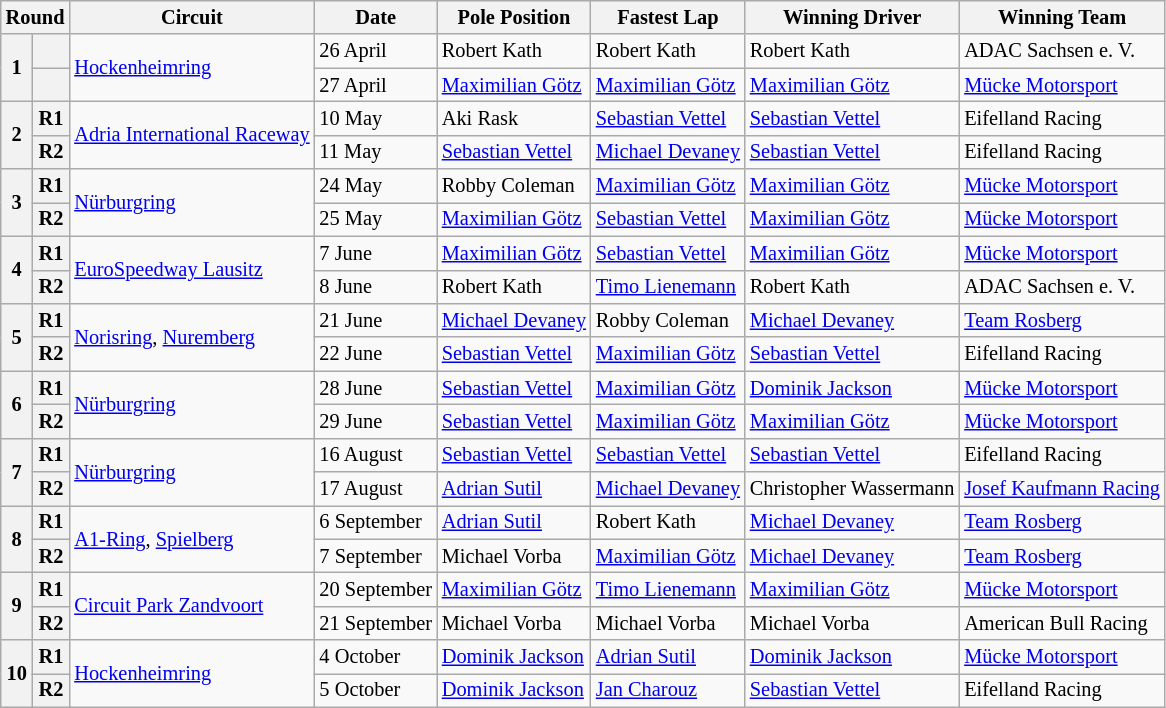<table class="wikitable" style="font-size: 85%;">
<tr>
<th colspan=2>Round</th>
<th>Circuit</th>
<th>Date</th>
<th>Pole Position</th>
<th>Fastest Lap</th>
<th>Winning Driver</th>
<th>Winning Team</th>
</tr>
<tr>
<th rowspan=2>1</th>
<th></th>
<td rowspan=2> <a href='#'>Hockenheimring</a></td>
<td>26 April</td>
<td> Robert Kath</td>
<td> Robert Kath</td>
<td> Robert Kath</td>
<td> ADAC Sachsen e. V.</td>
</tr>
<tr>
<th></th>
<td>27 April</td>
<td nowrap> <a href='#'>Maximilian Götz</a></td>
<td nowrap> <a href='#'>Maximilian Götz</a></td>
<td nowrap> <a href='#'>Maximilian Götz</a></td>
<td> <a href='#'>Mücke Motorsport</a></td>
</tr>
<tr>
<th rowspan=2>2</th>
<th>R1</th>
<td rowspan=2 nowrap> <a href='#'>Adria International Raceway</a></td>
<td>10 May</td>
<td> Aki Rask</td>
<td> <a href='#'>Sebastian Vettel</a></td>
<td> <a href='#'>Sebastian Vettel</a></td>
<td> Eifelland Racing</td>
</tr>
<tr>
<th>R2</th>
<td>11 May</td>
<td> <a href='#'>Sebastian Vettel</a></td>
<td nowrap> <a href='#'>Michael Devaney</a></td>
<td> <a href='#'>Sebastian Vettel</a></td>
<td> Eifelland Racing</td>
</tr>
<tr>
<th rowspan=2>3</th>
<th>R1</th>
<td rowspan=2> <a href='#'>Nürburgring</a></td>
<td>24 May</td>
<td> Robby Coleman</td>
<td> <a href='#'>Maximilian Götz</a></td>
<td> <a href='#'>Maximilian Götz</a></td>
<td> <a href='#'>Mücke Motorsport</a></td>
</tr>
<tr>
<th>R2</th>
<td>25 May</td>
<td> <a href='#'>Maximilian Götz</a></td>
<td> <a href='#'>Sebastian Vettel</a></td>
<td> <a href='#'>Maximilian Götz</a></td>
<td> <a href='#'>Mücke Motorsport</a></td>
</tr>
<tr>
<th rowspan=2>4</th>
<th>R1</th>
<td rowspan=2> <a href='#'>EuroSpeedway Lausitz</a></td>
<td>7 June</td>
<td> <a href='#'>Maximilian Götz</a></td>
<td> <a href='#'>Sebastian Vettel</a></td>
<td> <a href='#'>Maximilian Götz</a></td>
<td> <a href='#'>Mücke Motorsport</a></td>
</tr>
<tr>
<th>R2</th>
<td>8 June</td>
<td> Robert Kath</td>
<td> <a href='#'>Timo Lienemann</a></td>
<td> Robert Kath</td>
<td> ADAC Sachsen e. V.</td>
</tr>
<tr>
<th rowspan=2>5</th>
<th>R1</th>
<td rowspan=2>  <a href='#'>Norisring</a>, <a href='#'>Nuremberg</a></td>
<td>21 June</td>
<td nowrap> <a href='#'>Michael Devaney</a></td>
<td> Robby Coleman</td>
<td nowrap> <a href='#'>Michael Devaney</a></td>
<td> <a href='#'>Team Rosberg</a></td>
</tr>
<tr>
<th>R2</th>
<td>22 June</td>
<td> <a href='#'>Sebastian Vettel</a></td>
<td> <a href='#'>Maximilian Götz</a></td>
<td> <a href='#'>Sebastian Vettel</a></td>
<td> Eifelland Racing</td>
</tr>
<tr>
<th rowspan=2>6</th>
<th>R1</th>
<td rowspan=2> <a href='#'>Nürburgring</a></td>
<td>28 June</td>
<td> <a href='#'>Sebastian Vettel</a></td>
<td> <a href='#'>Maximilian Götz</a></td>
<td> <a href='#'>Dominik Jackson</a></td>
<td> <a href='#'>Mücke Motorsport</a></td>
</tr>
<tr>
<th>R2</th>
<td>29 June</td>
<td> <a href='#'>Sebastian Vettel</a></td>
<td> <a href='#'>Maximilian Götz</a></td>
<td> <a href='#'>Maximilian Götz</a></td>
<td> <a href='#'>Mücke Motorsport</a></td>
</tr>
<tr>
<th rowspan=2>7</th>
<th>R1</th>
<td rowspan=2> <a href='#'>Nürburgring</a></td>
<td>16 August</td>
<td> <a href='#'>Sebastian Vettel</a></td>
<td> <a href='#'>Sebastian Vettel</a></td>
<td> <a href='#'>Sebastian Vettel</a></td>
<td> Eifelland Racing</td>
</tr>
<tr>
<th>R2</th>
<td>17 August</td>
<td> <a href='#'>Adrian Sutil</a></td>
<td> <a href='#'>Michael Devaney</a></td>
<td nowrap> Christopher Wassermann</td>
<td nowrap> <a href='#'>Josef Kaufmann Racing</a></td>
</tr>
<tr>
<th rowspan=2>8</th>
<th>R1</th>
<td rowspan=2> <a href='#'>A1-Ring</a>, <a href='#'>Spielberg</a></td>
<td>6 September</td>
<td> <a href='#'>Adrian Sutil</a></td>
<td> Robert Kath</td>
<td> <a href='#'>Michael Devaney</a></td>
<td> <a href='#'>Team Rosberg</a></td>
</tr>
<tr>
<th>R2</th>
<td>7 September</td>
<td> Michael Vorba</td>
<td> <a href='#'>Maximilian Götz</a></td>
<td> <a href='#'>Michael Devaney</a></td>
<td> <a href='#'>Team Rosberg</a></td>
</tr>
<tr>
<th rowspan=2>9</th>
<th>R1</th>
<td rowspan=2> <a href='#'>Circuit Park Zandvoort</a></td>
<td>20 September</td>
<td> <a href='#'>Maximilian Götz</a></td>
<td> <a href='#'>Timo Lienemann</a></td>
<td> <a href='#'>Maximilian Götz</a></td>
<td> <a href='#'>Mücke Motorsport</a></td>
</tr>
<tr>
<th>R2</th>
<td>21 September</td>
<td> Michael Vorba</td>
<td> Michael Vorba</td>
<td> Michael Vorba</td>
<td> American Bull Racing</td>
</tr>
<tr>
<th rowspan=2>10</th>
<th>R1</th>
<td rowspan=2> <a href='#'>Hockenheimring</a></td>
<td>4 October</td>
<td> <a href='#'>Dominik Jackson</a></td>
<td> <a href='#'>Adrian Sutil</a></td>
<td> <a href='#'>Dominik Jackson</a></td>
<td> <a href='#'>Mücke Motorsport</a></td>
</tr>
<tr>
<th>R2</th>
<td>5 October</td>
<td> <a href='#'>Dominik Jackson</a></td>
<td> <a href='#'>Jan Charouz</a></td>
<td> <a href='#'>Sebastian Vettel</a></td>
<td> Eifelland Racing</td>
</tr>
</table>
